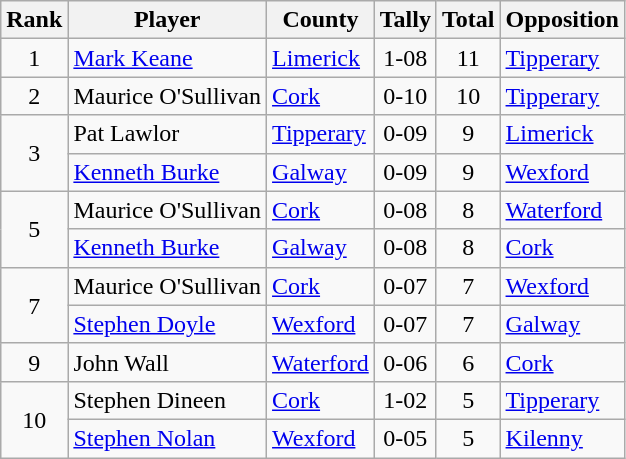<table class="wikitable">
<tr>
<th>Rank</th>
<th>Player</th>
<th>County</th>
<th>Tally</th>
<th>Total</th>
<th>Opposition</th>
</tr>
<tr>
<td rowspan="1" style="text-align:center;">1</td>
<td><a href='#'>Mark Keane</a></td>
<td><a href='#'>Limerick</a></td>
<td align=center>1-08</td>
<td align=center>11</td>
<td><a href='#'>Tipperary</a></td>
</tr>
<tr>
<td rowspan="1" style="text-align:center;">2</td>
<td>Maurice O'Sullivan</td>
<td><a href='#'>Cork</a></td>
<td align=center>0-10</td>
<td align=center>10</td>
<td><a href='#'>Tipperary</a></td>
</tr>
<tr>
<td rowspan="2" style="text-align:center;">3</td>
<td>Pat Lawlor</td>
<td><a href='#'>Tipperary</a></td>
<td align=center>0-09</td>
<td align=center>9</td>
<td><a href='#'>Limerick</a></td>
</tr>
<tr>
<td><a href='#'>Kenneth Burke</a></td>
<td><a href='#'>Galway</a></td>
<td align=center>0-09</td>
<td align=center>9</td>
<td><a href='#'>Wexford</a></td>
</tr>
<tr>
<td rowspan="2" style="text-align:center;">5</td>
<td>Maurice O'Sullivan</td>
<td><a href='#'>Cork</a></td>
<td align=center>0-08</td>
<td align=center>8</td>
<td><a href='#'>Waterford</a></td>
</tr>
<tr>
<td><a href='#'>Kenneth Burke</a></td>
<td><a href='#'>Galway</a></td>
<td align=center>0-08</td>
<td align=center>8</td>
<td><a href='#'>Cork</a></td>
</tr>
<tr>
<td rowspan="2" style="text-align:center;">7</td>
<td>Maurice O'Sullivan</td>
<td><a href='#'>Cork</a></td>
<td align=center>0-07</td>
<td align=center>7</td>
<td><a href='#'>Wexford</a></td>
</tr>
<tr>
<td><a href='#'>Stephen Doyle</a></td>
<td><a href='#'>Wexford</a></td>
<td align=center>0-07</td>
<td align=center>7</td>
<td><a href='#'>Galway</a></td>
</tr>
<tr>
<td rowspan="1" style="text-align:center;">9</td>
<td>John Wall</td>
<td><a href='#'>Waterford</a></td>
<td align=center>0-06</td>
<td align=center>6</td>
<td><a href='#'>Cork</a></td>
</tr>
<tr>
<td rowspan="2" style="text-align:center;">10</td>
<td>Stephen Dineen</td>
<td><a href='#'>Cork</a></td>
<td align=center>1-02</td>
<td align=center>5</td>
<td><a href='#'>Tipperary</a></td>
</tr>
<tr>
<td><a href='#'>Stephen Nolan</a></td>
<td><a href='#'>Wexford</a></td>
<td align=center>0-05</td>
<td align=center>5</td>
<td><a href='#'>Kilenny</a></td>
</tr>
</table>
